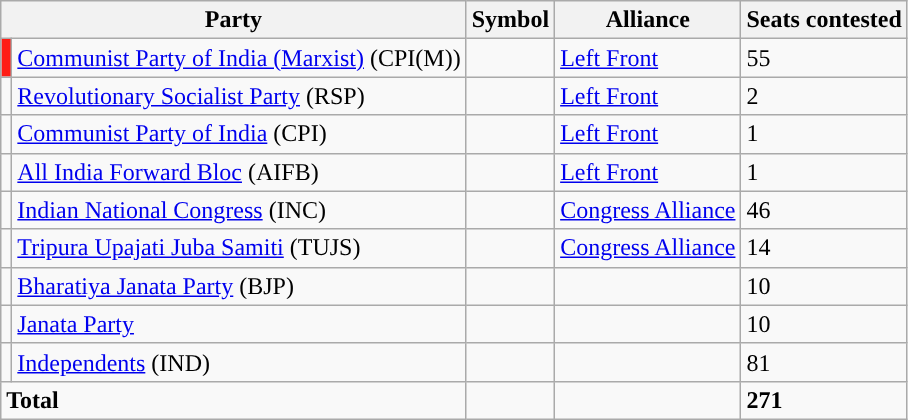<table class="wikitable">
<tr>
<th colspan="2">Party</th>
<th>Symbol</th>
<th>Alliance</th>
<th>Seats contested</th>
</tr>
<tr>
<td bgcolor=#FF1D15></td>
<td><a href='#'>Communist Party of India (Marxist)</a> (CPI(M))</td>
<td></td>
<td><a href='#'>Left Front</a></td>
<td>55</td>
</tr>
<tr>
<td></td>
<td><a href='#'>Revolutionary Socialist Party</a> (RSP)</td>
<td></td>
<td><a href='#'>Left Front</a></td>
<td>2</td>
</tr>
<tr>
<td></td>
<td><a href='#'>Communist Party of India</a> (CPI)</td>
<td></td>
<td><a href='#'>Left Front</a></td>
<td>1</td>
</tr>
<tr>
<td></td>
<td><a href='#'>All India Forward Bloc</a> (AIFB)</td>
<td></td>
<td><a href='#'>Left Front</a></td>
<td>1</td>
</tr>
<tr>
<td></td>
<td><a href='#'>Indian National Congress</a> (INC)</td>
<td></td>
<td><a href='#'>Congress Alliance</a></td>
<td>46</td>
</tr>
<tr>
<td></td>
<td><a href='#'>Tripura Upajati Juba Samiti</a> (TUJS)</td>
<td></td>
<td><a href='#'>Congress Alliance</a></td>
<td>14</td>
</tr>
<tr>
<td></td>
<td><a href='#'>Bharatiya Janata Party</a> (BJP)</td>
<td></td>
<td></td>
<td>10</td>
</tr>
<tr>
<td></td>
<td><a href='#'>Janata Party</a></td>
<td></td>
<td></td>
<td>10</td>
</tr>
<tr>
<td></td>
<td><a href='#'>Independents</a> (IND)</td>
<td></td>
<td></td>
<td>81</td>
</tr>
<tr>
<td colspan="2"><strong>Total</strong></td>
<td></td>
<td></td>
<td><strong>271</strong></td>
</tr>
</table>
